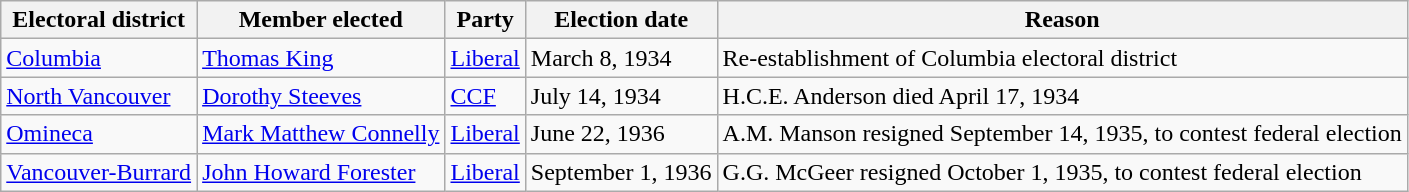<table class="wikitable sortable">
<tr>
<th>Electoral district</th>
<th>Member elected</th>
<th>Party</th>
<th>Election date</th>
<th>Reason</th>
</tr>
<tr>
<td><a href='#'>Columbia</a></td>
<td><a href='#'>Thomas King</a></td>
<td><a href='#'>Liberal</a></td>
<td>March 8, 1934</td>
<td>Re-establishment of Columbia electoral district</td>
</tr>
<tr>
<td><a href='#'>North Vancouver</a></td>
<td><a href='#'>Dorothy Steeves</a></td>
<td><a href='#'>CCF</a></td>
<td>July 14, 1934</td>
<td>H.C.E. Anderson died April 17, 1934</td>
</tr>
<tr>
<td><a href='#'>Omineca</a></td>
<td><a href='#'>Mark Matthew Connelly</a></td>
<td><a href='#'>Liberal</a></td>
<td>June 22, 1936</td>
<td>A.M. Manson resigned September 14, 1935, to contest federal election</td>
</tr>
<tr>
<td><a href='#'>Vancouver-Burrard</a></td>
<td><a href='#'>John Howard Forester</a></td>
<td><a href='#'>Liberal</a></td>
<td>September 1, 1936</td>
<td>G.G. McGeer resigned October 1, 1935, to contest federal election</td>
</tr>
</table>
